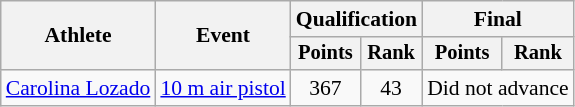<table class="wikitable" style="font-size:90%">
<tr>
<th rowspan="2">Athlete</th>
<th rowspan="2">Event</th>
<th colspan=2>Qualification</th>
<th colspan=2>Final</th>
</tr>
<tr style="font-size:95%">
<th>Points</th>
<th>Rank</th>
<th>Points</th>
<th>Rank</th>
</tr>
<tr align=center>
<td align=left><a href='#'>Carolina Lozado</a></td>
<td align=left><a href='#'>10 m air pistol</a></td>
<td>367</td>
<td>43</td>
<td colspan=2>Did not advance</td>
</tr>
</table>
